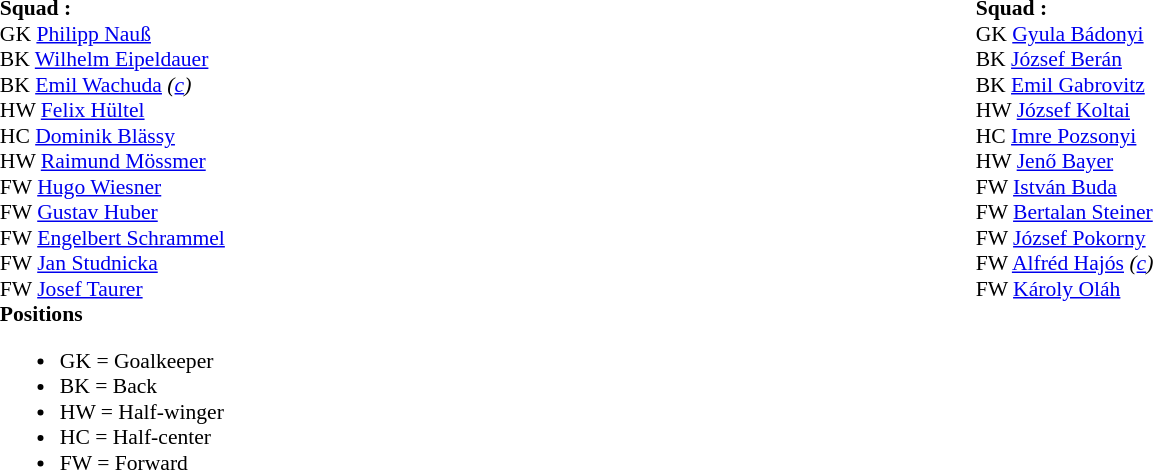<table border="0" cellspacing="0" cellpadding="0" width="100%" style="font-size:90%">
<tr>
<td width="10%"></td>
<td width="20%" valign="top" align="left"><br><strong>Squad :</strong><br>
GK  <a href='#'>Philipp Nauß</a><br> 
BK  <a href='#'>Wilhelm Eipeldauer</a><br>
BK  <a href='#'>Emil Wachuda</a> <em>(<a href='#'>c</a>)</em><br>
HW  <a href='#'>Felix Hültel</a><br> 
HC  <a href='#'>Dominik Blässy</a><br>
HW  <a href='#'>Raimund Mössmer</a> <br>
FW  <a href='#'>Hugo Wiesner</a><br>
FW  <a href='#'>Gustav Huber</a><br>
FW  <a href='#'>Engelbert Schrammel</a><br>
FW  <a href='#'>Jan Studnicka</a><br> 
FW  <a href='#'>Josef Taurer</a><br><strong>Positions</strong><ul><li>GK = Goalkeeper</li><li>BK = Back</li><li>HW = Half-winger</li><li>HC = Half-center</li><li>FW = Forward</li></ul></td>
<td width="15%"></td>
<td width="23%" valign="top" align="left"><br><strong>Squad :</strong><br>
GK  <a href='#'>Gyula Bádonyi</a><br>
BK  <a href='#'>József Berán</a><br>
BK  <a href='#'>Emil Gabrovitz</a><br>
HW  <a href='#'>József Koltai</a><br>
HC  <a href='#'>Imre Pozsonyi</a><br>
HW  <a href='#'>Jenő Bayer</a><br>
FW  <a href='#'>István Buda</a><br>
FW  <a href='#'>Bertalan Steiner</a><br>
FW  <a href='#'>József Pokorny</a><br>
FW  <a href='#'>Alfréd Hajós</a> <em>(<a href='#'>c</a>)</em><br>
FW  <a href='#'>Károly Oláh</a></td>
</tr>
</table>
